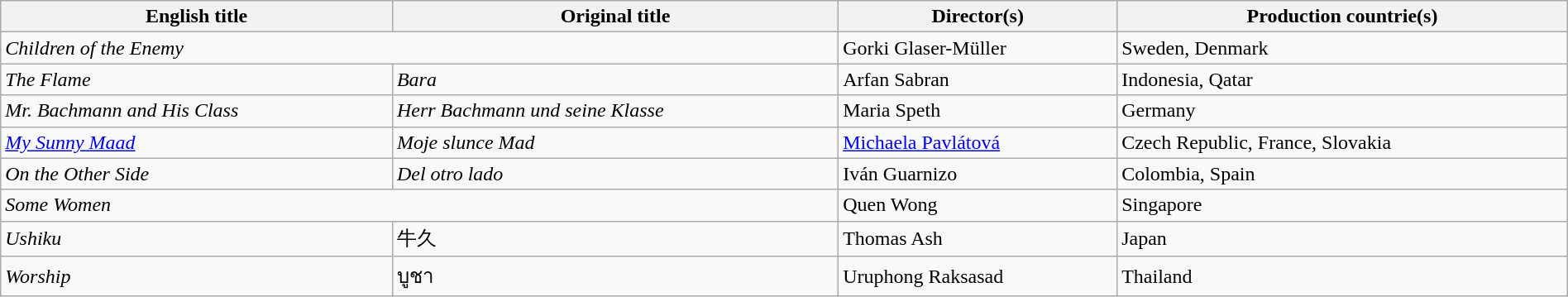<table class="sortable wikitable" style="width:100%; margin-bottom:4px">
<tr>
<th scope="col">English title</th>
<th scope="col">Original title</th>
<th scope="col">Director(s)</th>
<th scope="col">Production countrie(s)</th>
</tr>
<tr>
<td colspan="2"><em>Children of the Enemy</em></td>
<td>Gorki Glaser-Müller</td>
<td>Sweden, Denmark</td>
</tr>
<tr>
<td><em>The Flame</em></td>
<td><em>Bara</em></td>
<td>Arfan Sabran</td>
<td>Indonesia, Qatar</td>
</tr>
<tr>
<td><em>Mr. Bachmann and His Class</em></td>
<td><em>Herr Bachmann und seine Klasse</em></td>
<td>Maria Speth</td>
<td>Germany</td>
</tr>
<tr>
<td><em><a href='#'>My Sunny Maad</a></em></td>
<td><em>Moje slunce Mad</em></td>
<td><a href='#'>Michaela Pavlátová</a></td>
<td>Czech Republic, France, Slovakia</td>
</tr>
<tr>
<td><em>On the Other Side</em></td>
<td><em>Del otro lado</em></td>
<td>Iván Guarnizo</td>
<td>Colombia, Spain</td>
</tr>
<tr>
<td colspan="2"><em>Some Women</em></td>
<td>Quen Wong</td>
<td>Singapore</td>
</tr>
<tr>
<td><em>Ushiku</em></td>
<td>牛久</td>
<td>Thomas Ash</td>
<td>Japan</td>
</tr>
<tr>
<td><em>Worship</em></td>
<td>บูชา</td>
<td>Uruphong Raksasad</td>
<td>Thailand</td>
</tr>
</table>
